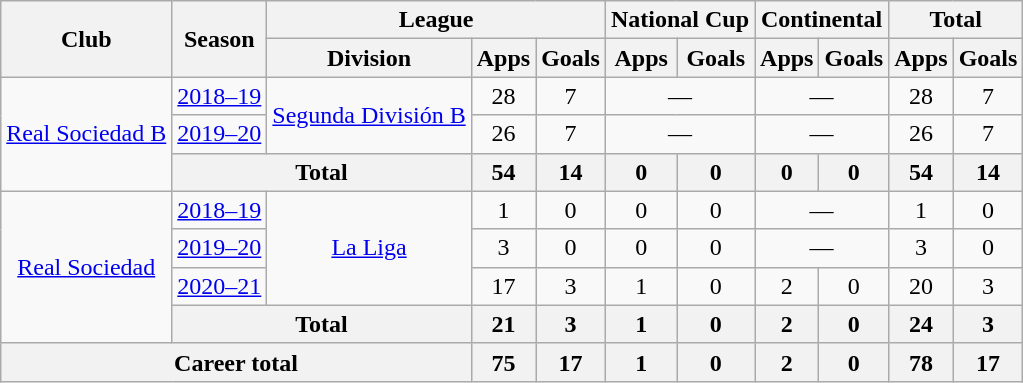<table class="wikitable" style="text-align:center">
<tr>
<th rowspan="2">Club</th>
<th rowspan="2">Season</th>
<th colspan="3">League</th>
<th colspan="2">National Cup</th>
<th colspan="2">Continental</th>
<th colspan="2">Total</th>
</tr>
<tr>
<th>Division</th>
<th>Apps</th>
<th>Goals</th>
<th>Apps</th>
<th>Goals</th>
<th>Apps</th>
<th>Goals</th>
<th>Apps</th>
<th>Goals</th>
</tr>
<tr>
<td rowspan="3"><a href='#'>Real Sociedad B</a></td>
<td><a href='#'>2018–19</a></td>
<td rowspan="2"><a href='#'>Segunda División B</a></td>
<td>28</td>
<td>7</td>
<td colspan="2">—</td>
<td colspan="2">—</td>
<td>28</td>
<td>7</td>
</tr>
<tr>
<td><a href='#'>2019–20</a></td>
<td>26</td>
<td>7</td>
<td colspan="2">—</td>
<td colspan="2">—</td>
<td>26</td>
<td>7</td>
</tr>
<tr>
<th colspan="2">Total</th>
<th>54</th>
<th>14</th>
<th>0</th>
<th>0</th>
<th>0</th>
<th>0</th>
<th>54</th>
<th>14</th>
</tr>
<tr>
<td rowspan="4"><a href='#'>Real Sociedad</a></td>
<td><a href='#'>2018–19</a></td>
<td rowspan="3"><a href='#'>La Liga</a></td>
<td>1</td>
<td>0</td>
<td>0</td>
<td>0</td>
<td colspan="2">—</td>
<td>1</td>
<td>0</td>
</tr>
<tr>
<td><a href='#'>2019–20</a></td>
<td>3</td>
<td>0</td>
<td>0</td>
<td>0</td>
<td colspan="2">—</td>
<td>3</td>
<td>0</td>
</tr>
<tr>
<td><a href='#'>2020–21</a></td>
<td>17</td>
<td>3</td>
<td>1</td>
<td>0</td>
<td>2</td>
<td>0</td>
<td>20</td>
<td>3</td>
</tr>
<tr>
<th colspan="2">Total</th>
<th>21</th>
<th>3</th>
<th>1</th>
<th>0</th>
<th>2</th>
<th>0</th>
<th>24</th>
<th>3</th>
</tr>
<tr>
<th colspan="3">Career total</th>
<th>75</th>
<th>17</th>
<th>1</th>
<th>0</th>
<th>2</th>
<th>0</th>
<th>78</th>
<th>17</th>
</tr>
</table>
